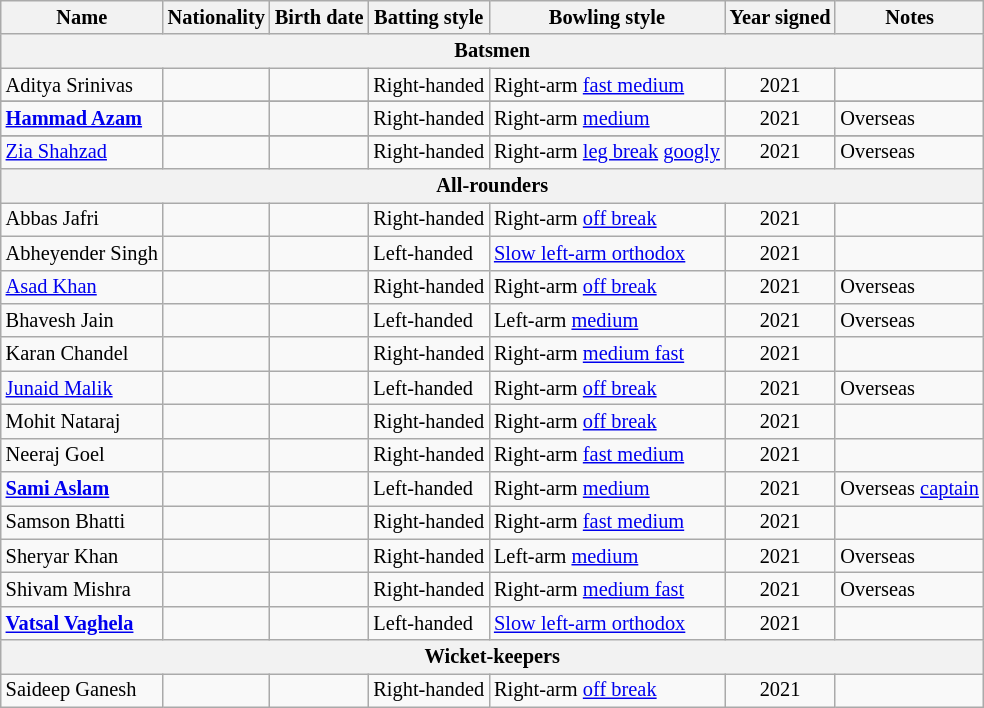<table class="wikitable" style="font-size:85%;">
<tr>
<th>Name</th>
<th>Nationality</th>
<th>Birth date</th>
<th>Batting style</th>
<th>Bowling style</th>
<th>Year signed</th>
<th>Notes</th>
</tr>
<tr>
<th colspan="7" style="text-align:center;">Batsmen</th>
</tr>
<tr>
<td>Aditya Srinivas</td>
<td></td>
<td></td>
<td>Right-handed</td>
<td>Right-arm <a href='#'>fast medium</a></td>
<td style="text-align:center;">2021</td>
<td></td>
</tr>
<tr>
</tr>
<tr>
<td><strong><a href='#'>Hammad Azam</a></strong></td>
<td></td>
<td></td>
<td>Right-handed</td>
<td>Right-arm <a href='#'>medium</a></td>
<td style="text-align:center;">2021</td>
<td>Overseas</td>
</tr>
<tr>
</tr>
<tr>
<td><a href='#'>Zia Shahzad</a></td>
<td></td>
<td></td>
<td>Right-handed</td>
<td>Right-arm <a href='#'>leg break</a> <a href='#'>googly</a></td>
<td style="text-align:center;">2021</td>
<td>Overseas</td>
</tr>
<tr>
<th colspan="7" style="text-align:center;">All-rounders</th>
</tr>
<tr>
<td>Abbas Jafri</td>
<td></td>
<td></td>
<td>Right-handed</td>
<td>Right-arm <a href='#'>off break</a></td>
<td style="text-align:center;">2021</td>
<td></td>
</tr>
<tr>
<td>Abheyender Singh</td>
<td></td>
<td></td>
<td>Left-handed</td>
<td><a href='#'>Slow left-arm orthodox</a></td>
<td style="text-align:center;">2021</td>
<td></td>
</tr>
<tr>
<td><a href='#'>Asad Khan</a></td>
<td></td>
<td></td>
<td>Right-handed</td>
<td>Right-arm <a href='#'>off break</a></td>
<td style="text-align:center;">2021</td>
<td>Overseas</td>
</tr>
<tr>
<td>Bhavesh Jain</td>
<td></td>
<td></td>
<td>Left-handed</td>
<td>Left-arm <a href='#'>medium</a></td>
<td style="text-align:center;">2021</td>
<td>Overseas</td>
</tr>
<tr>
<td>Karan Chandel</td>
<td></td>
<td></td>
<td>Right-handed</td>
<td>Right-arm <a href='#'>medium fast</a></td>
<td style="text-align:center;">2021</td>
<td></td>
</tr>
<tr>
<td><a href='#'>Junaid Malik</a></td>
<td></td>
<td></td>
<td>Left-handed</td>
<td>Right-arm <a href='#'>off break</a></td>
<td style="text-align:center;">2021</td>
<td>Overseas</td>
</tr>
<tr>
<td>Mohit Nataraj</td>
<td></td>
<td></td>
<td>Right-handed</td>
<td>Right-arm <a href='#'>off break</a></td>
<td style="text-align:center;">2021</td>
<td></td>
</tr>
<tr>
<td>Neeraj Goel</td>
<td></td>
<td></td>
<td>Right-handed</td>
<td>Right-arm <a href='#'>fast medium</a></td>
<td style="text-align:center;">2021</td>
<td></td>
</tr>
<tr>
<td><strong><a href='#'>Sami Aslam</a></strong></td>
<td></td>
<td></td>
<td>Left-handed</td>
<td>Right-arm <a href='#'>medium</a></td>
<td style="text-align:center;">2021</td>
<td>Overseas <a href='#'>captain</a></td>
</tr>
<tr>
<td>Samson Bhatti</td>
<td></td>
<td></td>
<td>Right-handed</td>
<td>Right-arm <a href='#'>fast medium</a></td>
<td style="text-align:center;">2021</td>
<td></td>
</tr>
<tr>
<td>Sheryar Khan</td>
<td></td>
<td></td>
<td>Right-handed</td>
<td>Left-arm <a href='#'>medium</a></td>
<td style="text-align:center;">2021</td>
<td>Overseas</td>
</tr>
<tr>
<td>Shivam Mishra</td>
<td></td>
<td></td>
<td>Right-handed</td>
<td>Right-arm <a href='#'>medium fast</a></td>
<td style="text-align:center;">2021</td>
<td>Overseas</td>
</tr>
<tr>
<td><strong><a href='#'>Vatsal Vaghela</a></strong></td>
<td></td>
<td></td>
<td>Left-handed</td>
<td><a href='#'>Slow left-arm orthodox</a></td>
<td style="text-align:center;">2021</td>
<td></td>
</tr>
<tr>
<th colspan="7" style="text-align:center;">Wicket-keepers</th>
</tr>
<tr>
<td>Saideep Ganesh</td>
<td></td>
<td></td>
<td>Right-handed</td>
<td>Right-arm <a href='#'>off break</a></td>
<td style="text-align:center;">2021</td>
<td></td>
</tr>
</table>
